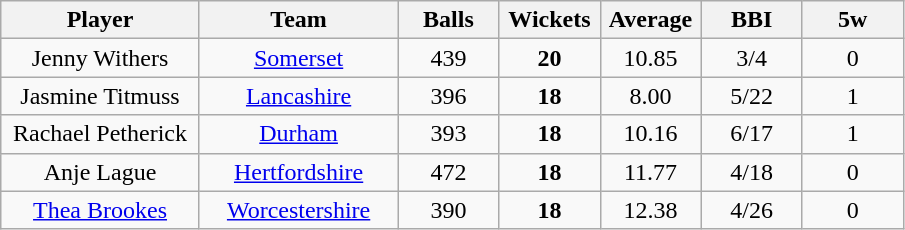<table class="wikitable" style="text-align:center">
<tr>
<th width=125>Player</th>
<th width=125>Team</th>
<th width=60>Balls</th>
<th width=60>Wickets</th>
<th width=60>Average</th>
<th width=60>BBI</th>
<th width=60>5w</th>
</tr>
<tr>
<td>Jenny Withers</td>
<td><a href='#'>Somerset</a></td>
<td>439</td>
<td><strong>20</strong></td>
<td>10.85</td>
<td>3/4</td>
<td>0</td>
</tr>
<tr>
<td>Jasmine Titmuss</td>
<td><a href='#'>Lancashire</a></td>
<td>396</td>
<td><strong>18</strong></td>
<td>8.00</td>
<td>5/22</td>
<td>1</td>
</tr>
<tr>
<td>Rachael Petherick</td>
<td><a href='#'>Durham</a></td>
<td>393</td>
<td><strong>18</strong></td>
<td>10.16</td>
<td>6/17</td>
<td>1</td>
</tr>
<tr>
<td>Anje Lague</td>
<td><a href='#'>Hertfordshire</a></td>
<td>472</td>
<td><strong>18</strong></td>
<td>11.77</td>
<td>4/18</td>
<td>0</td>
</tr>
<tr>
<td><a href='#'>Thea Brookes</a></td>
<td><a href='#'>Worcestershire</a></td>
<td>390</td>
<td><strong>18</strong></td>
<td>12.38</td>
<td>4/26</td>
<td>0</td>
</tr>
</table>
